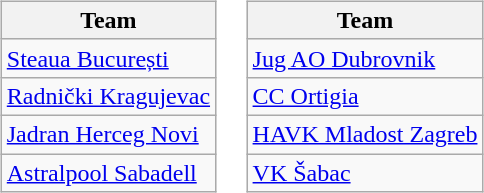<table>
<tr valign=top>
<td><br><table class="wikitable">
<tr>
<th>Team</th>
</tr>
<tr>
<td> <a href='#'>Steaua București</a></td>
</tr>
<tr>
<td> <a href='#'>Radnički Kragujevac</a></td>
</tr>
<tr>
<td> <a href='#'>Jadran Herceg Novi</a></td>
</tr>
<tr>
<td> <a href='#'>Astralpool Sabadell</a></td>
</tr>
</table>
</td>
<td><br><table class="wikitable">
<tr>
<th>Team</th>
</tr>
<tr>
<td> <a href='#'>Jug AO Dubrovnik</a></td>
</tr>
<tr>
<td> <a href='#'>CC Ortigia</a></td>
</tr>
<tr>
<td> <a href='#'>HAVK Mladost Zagreb</a></td>
</tr>
<tr>
<td> <a href='#'>VK Šabac</a></td>
</tr>
</table>
</td>
</tr>
</table>
